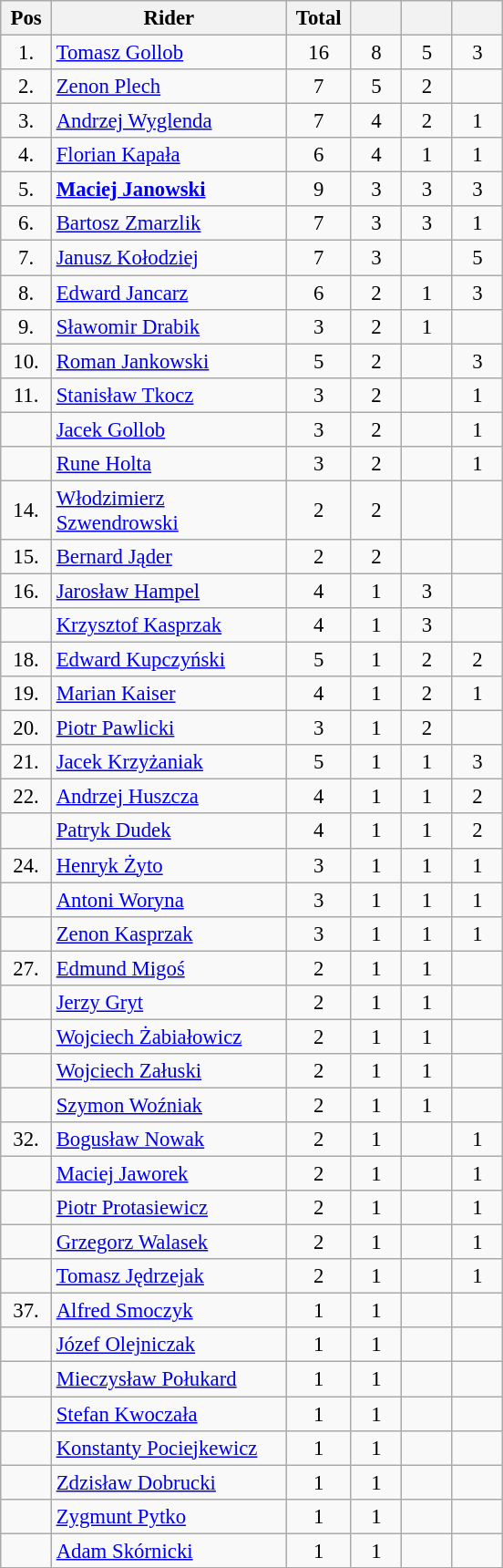<table class="wikitable" style="font-size: 95%">
<tr>
<th width=30px>Pos</th>
<th width=165px>Rider</th>
<th width=40px>Total</th>
<th width=30px ></th>
<th width=30px ></th>
<th width=30px ></th>
</tr>
<tr align=center>
<td>1.</td>
<td align=left><a href='#'>Tomasz Gollob</a></td>
<td>16</td>
<td>8</td>
<td>5</td>
<td>3</td>
</tr>
<tr align=center>
<td>2.</td>
<td align=left><a href='#'>Zenon Plech</a></td>
<td>7</td>
<td>5</td>
<td>2</td>
<td></td>
</tr>
<tr align=center>
<td>3.</td>
<td align=left><a href='#'>Andrzej Wyglenda</a></td>
<td>7</td>
<td>4</td>
<td>2</td>
<td>1</td>
</tr>
<tr align=center>
<td>4.</td>
<td align=left><a href='#'>Florian Kapała</a></td>
<td>6</td>
<td>4</td>
<td>1</td>
<td>1</td>
</tr>
<tr align=center>
<td>5.</td>
<td align=left><strong><a href='#'>Maciej Janowski</a></strong></td>
<td>9</td>
<td>3</td>
<td>3</td>
<td>3</td>
</tr>
<tr align=center>
<td>6.</td>
<td align=left><a href='#'>Bartosz Zmarzlik</a></td>
<td>7</td>
<td>3</td>
<td>3</td>
<td>1</td>
</tr>
<tr align=center>
<td>7.</td>
<td align=left><a href='#'>Janusz Kołodziej</a></td>
<td>7</td>
<td>3</td>
<td></td>
<td>5</td>
</tr>
<tr align=center>
<td>8.</td>
<td align=left><a href='#'>Edward Jancarz</a></td>
<td>6</td>
<td>2</td>
<td>1</td>
<td>3</td>
</tr>
<tr align=center>
<td>9.</td>
<td align=left><a href='#'>Sławomir Drabik</a></td>
<td>3</td>
<td>2</td>
<td>1</td>
<td></td>
</tr>
<tr align=center>
<td>10.</td>
<td align=left><a href='#'>Roman Jankowski</a></td>
<td>5</td>
<td>2</td>
<td></td>
<td>3</td>
</tr>
<tr align=center>
<td>11.</td>
<td align=left><a href='#'>Stanisław Tkocz</a></td>
<td>3</td>
<td>2</td>
<td></td>
<td>1</td>
</tr>
<tr align=center>
<td></td>
<td align=left><a href='#'>Jacek Gollob</a></td>
<td>3</td>
<td>2</td>
<td></td>
<td>1</td>
</tr>
<tr align=center>
<td></td>
<td align=left><a href='#'>Rune Holta</a></td>
<td>3</td>
<td>2</td>
<td></td>
<td>1</td>
</tr>
<tr align=center>
<td>14.</td>
<td align=left><a href='#'>Włodzimierz Szwendrowski</a></td>
<td>2</td>
<td>2</td>
<td></td>
<td></td>
</tr>
<tr align=center>
<td>15.</td>
<td align=left><a href='#'>Bernard Jąder</a></td>
<td>2</td>
<td>2</td>
<td></td>
<td></td>
</tr>
<tr align=center>
<td>16.</td>
<td align=left><a href='#'>Jarosław Hampel</a></td>
<td>4</td>
<td>1</td>
<td>3</td>
<td></td>
</tr>
<tr align=center>
<td></td>
<td align=left><a href='#'>Krzysztof Kasprzak</a></td>
<td>4</td>
<td>1</td>
<td>3</td>
<td></td>
</tr>
<tr align=center>
<td>18.</td>
<td align=left><a href='#'>Edward Kupczyński</a></td>
<td>5</td>
<td>1</td>
<td>2</td>
<td>2</td>
</tr>
<tr align=center>
<td>19.</td>
<td align=left><a href='#'>Marian Kaiser</a></td>
<td>4</td>
<td>1</td>
<td>2</td>
<td>1</td>
</tr>
<tr align=center>
<td>20.</td>
<td align=left><a href='#'>Piotr Pawlicki</a></td>
<td>3</td>
<td>1</td>
<td>2</td>
<td></td>
</tr>
<tr align=center>
<td>21.</td>
<td align=left><a href='#'>Jacek Krzyżaniak</a></td>
<td>5</td>
<td>1</td>
<td>1</td>
<td>3</td>
</tr>
<tr align=center>
<td>22.</td>
<td align=left><a href='#'>Andrzej Huszcza</a></td>
<td>4</td>
<td>1</td>
<td>1</td>
<td>2</td>
</tr>
<tr align=center>
<td></td>
<td align=left><a href='#'>Patryk Dudek</a></td>
<td>4</td>
<td>1</td>
<td>1</td>
<td>2</td>
</tr>
<tr align=center>
<td>24.</td>
<td align=left><a href='#'>Henryk Żyto</a></td>
<td>3</td>
<td>1</td>
<td>1</td>
<td>1</td>
</tr>
<tr align=center>
<td></td>
<td align=left><a href='#'>Antoni Woryna</a></td>
<td>3</td>
<td>1</td>
<td>1</td>
<td>1</td>
</tr>
<tr align=center>
<td></td>
<td align=left><a href='#'>Zenon Kasprzak</a></td>
<td>3</td>
<td>1</td>
<td>1</td>
<td>1</td>
</tr>
<tr align=center>
<td>27.</td>
<td align=left><a href='#'>Edmund Migoś</a></td>
<td>2</td>
<td>1</td>
<td>1</td>
<td></td>
</tr>
<tr align=center>
<td></td>
<td align=left><a href='#'>Jerzy Gryt</a></td>
<td>2</td>
<td>1</td>
<td>1</td>
<td></td>
</tr>
<tr align=center>
<td></td>
<td align=left><a href='#'>Wojciech Żabiałowicz</a></td>
<td>2</td>
<td>1</td>
<td>1</td>
<td></td>
</tr>
<tr align=center>
<td></td>
<td align=left><a href='#'>Wojciech Załuski</a></td>
<td>2</td>
<td>1</td>
<td>1</td>
<td></td>
</tr>
<tr align=center>
<td></td>
<td align=left><a href='#'>Szymon Woźniak</a></td>
<td>2</td>
<td>1</td>
<td>1</td>
<td></td>
</tr>
<tr align=center>
<td>32.</td>
<td align=left><a href='#'>Bogusław Nowak</a></td>
<td>2</td>
<td>1</td>
<td></td>
<td>1</td>
</tr>
<tr align=center>
<td></td>
<td align=left><a href='#'>Maciej Jaworek</a></td>
<td>2</td>
<td>1</td>
<td></td>
<td>1</td>
</tr>
<tr align=center>
<td></td>
<td align=left><a href='#'>Piotr Protasiewicz</a></td>
<td>2</td>
<td>1</td>
<td></td>
<td>1</td>
</tr>
<tr align=center>
<td></td>
<td align=left><a href='#'>Grzegorz Walasek</a></td>
<td>2</td>
<td>1</td>
<td></td>
<td>1</td>
</tr>
<tr align=center>
<td></td>
<td align=left><a href='#'>Tomasz Jędrzejak</a></td>
<td>2</td>
<td>1</td>
<td></td>
<td>1</td>
</tr>
<tr align=center>
<td>37.</td>
<td align=left><a href='#'>Alfred Smoczyk</a></td>
<td>1</td>
<td>1</td>
<td></td>
<td></td>
</tr>
<tr align=center>
<td></td>
<td align=left><a href='#'>Józef Olejniczak</a></td>
<td>1</td>
<td>1</td>
<td></td>
<td></td>
</tr>
<tr align=center>
<td></td>
<td align=left><a href='#'>Mieczysław Połukard</a></td>
<td>1</td>
<td>1</td>
<td></td>
<td></td>
</tr>
<tr align=center>
<td></td>
<td align=left><a href='#'>Stefan Kwoczała</a></td>
<td>1</td>
<td>1</td>
<td></td>
<td></td>
</tr>
<tr align=center>
<td></td>
<td align=left><a href='#'>Konstanty Pociejkewicz</a></td>
<td>1</td>
<td>1</td>
<td></td>
<td></td>
</tr>
<tr align=center>
<td></td>
<td align=left><a href='#'>Zdzisław Dobrucki</a></td>
<td>1</td>
<td>1</td>
<td></td>
<td></td>
</tr>
<tr align=center>
<td></td>
<td align=left><a href='#'>Zygmunt Pytko</a></td>
<td>1</td>
<td>1</td>
<td></td>
<td></td>
</tr>
<tr align=center>
<td></td>
<td align=left><a href='#'>Adam Skórnicki</a></td>
<td>1</td>
<td>1</td>
<td></td>
<td></td>
</tr>
<tr align=center>
</tr>
</table>
